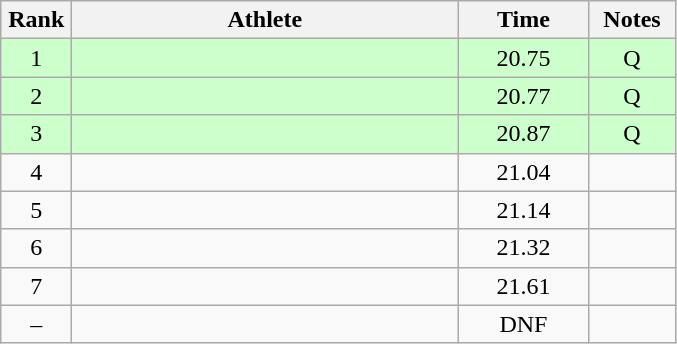<table class="wikitable" style="text-align:center">
<tr>
<th width=40>Rank</th>
<th width=250>Athlete</th>
<th width=80>Time</th>
<th width=50>Notes</th>
</tr>
<tr bgcolor=ccffcc>
<td>1</td>
<td align=left></td>
<td>20.75</td>
<td>Q</td>
</tr>
<tr bgcolor=ccffcc>
<td>2</td>
<td align=left></td>
<td>20.77</td>
<td>Q</td>
</tr>
<tr bgcolor=ccffcc>
<td>3</td>
<td align=left></td>
<td>20.87</td>
<td>Q</td>
</tr>
<tr>
<td>4</td>
<td align=left></td>
<td>21.04</td>
<td></td>
</tr>
<tr>
<td>5</td>
<td align=left></td>
<td>21.14</td>
<td></td>
</tr>
<tr>
<td>6</td>
<td align=left></td>
<td>21.32</td>
<td></td>
</tr>
<tr>
<td>7</td>
<td align=left></td>
<td>21.61</td>
<td></td>
</tr>
<tr>
<td>–</td>
<td align=left></td>
<td>DNF</td>
<td></td>
</tr>
</table>
